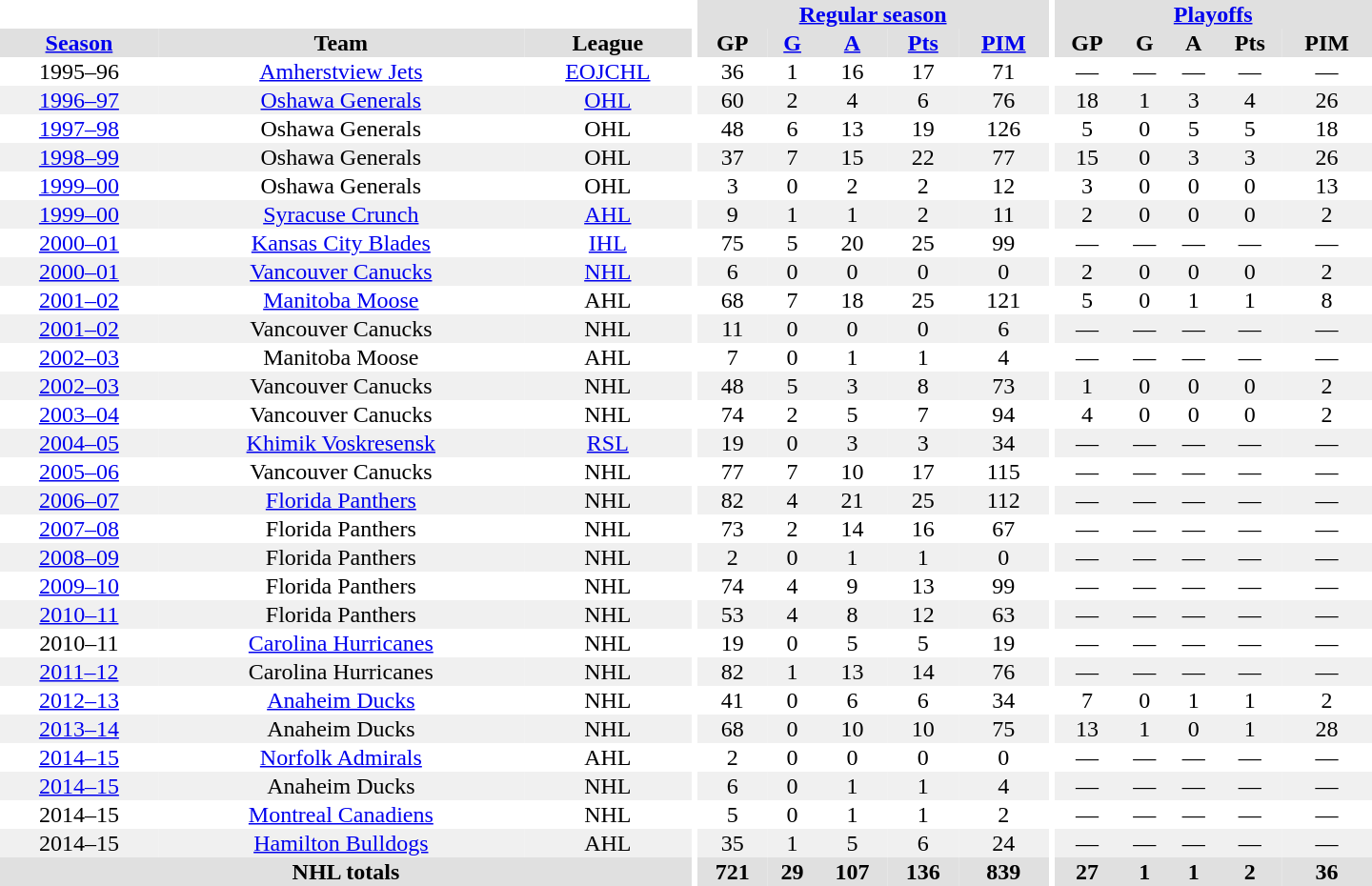<table border="0" cellpadding="1" cellspacing="0" style="text-align:center; width:60em">
<tr bgcolor="#e0e0e0">
<th colspan="3" bgcolor="#ffffff"></th>
<th rowspan="100" bgcolor="#ffffff"></th>
<th colspan="5"><a href='#'>Regular season</a></th>
<th rowspan="100" bgcolor="#ffffff"></th>
<th colspan="5"><a href='#'>Playoffs</a></th>
</tr>
<tr bgcolor="#e0e0e0">
<th><a href='#'>Season</a></th>
<th>Team</th>
<th>League</th>
<th>GP</th>
<th><a href='#'>G</a></th>
<th><a href='#'>A</a></th>
<th><a href='#'>Pts</a></th>
<th><a href='#'>PIM</a></th>
<th>GP</th>
<th>G</th>
<th>A</th>
<th>Pts</th>
<th>PIM</th>
</tr>
<tr>
<td>1995–96</td>
<td><a href='#'>Amherstview Jets</a></td>
<td><a href='#'>EOJCHL</a></td>
<td>36</td>
<td>1</td>
<td>16</td>
<td>17</td>
<td>71</td>
<td>—</td>
<td>—</td>
<td>—</td>
<td>—</td>
<td>—</td>
</tr>
<tr bgcolor="#f0f0f0">
<td><a href='#'>1996–97</a></td>
<td><a href='#'>Oshawa Generals</a></td>
<td><a href='#'>OHL</a></td>
<td>60</td>
<td>2</td>
<td>4</td>
<td>6</td>
<td>76</td>
<td>18</td>
<td>1</td>
<td>3</td>
<td>4</td>
<td>26</td>
</tr>
<tr>
<td><a href='#'>1997–98</a></td>
<td>Oshawa Generals</td>
<td>OHL</td>
<td>48</td>
<td>6</td>
<td>13</td>
<td>19</td>
<td>126</td>
<td>5</td>
<td>0</td>
<td>5</td>
<td>5</td>
<td>18</td>
</tr>
<tr bgcolor="#f0f0f0">
<td><a href='#'>1998–99</a></td>
<td>Oshawa Generals</td>
<td>OHL</td>
<td>37</td>
<td>7</td>
<td>15</td>
<td>22</td>
<td>77</td>
<td>15</td>
<td>0</td>
<td>3</td>
<td>3</td>
<td>26</td>
</tr>
<tr>
<td><a href='#'>1999–00</a></td>
<td>Oshawa Generals</td>
<td>OHL</td>
<td>3</td>
<td>0</td>
<td>2</td>
<td>2</td>
<td>12</td>
<td>3</td>
<td>0</td>
<td>0</td>
<td>0</td>
<td>13</td>
</tr>
<tr bgcolor="#f0f0f0">
<td><a href='#'>1999–00</a></td>
<td><a href='#'>Syracuse Crunch</a></td>
<td><a href='#'>AHL</a></td>
<td>9</td>
<td>1</td>
<td>1</td>
<td>2</td>
<td>11</td>
<td>2</td>
<td>0</td>
<td>0</td>
<td>0</td>
<td>2</td>
</tr>
<tr>
<td><a href='#'>2000–01</a></td>
<td><a href='#'>Kansas City Blades</a></td>
<td><a href='#'>IHL</a></td>
<td>75</td>
<td>5</td>
<td>20</td>
<td>25</td>
<td>99</td>
<td>—</td>
<td>—</td>
<td>—</td>
<td>—</td>
<td>—</td>
</tr>
<tr bgcolor="#f0f0f0">
<td><a href='#'>2000–01</a></td>
<td><a href='#'>Vancouver Canucks</a></td>
<td><a href='#'>NHL</a></td>
<td>6</td>
<td>0</td>
<td>0</td>
<td>0</td>
<td>0</td>
<td>2</td>
<td>0</td>
<td>0</td>
<td>0</td>
<td>2</td>
</tr>
<tr>
<td><a href='#'>2001–02</a></td>
<td><a href='#'>Manitoba Moose</a></td>
<td>AHL</td>
<td>68</td>
<td>7</td>
<td>18</td>
<td>25</td>
<td>121</td>
<td>5</td>
<td>0</td>
<td>1</td>
<td>1</td>
<td>8</td>
</tr>
<tr bgcolor="#f0f0f0">
<td><a href='#'>2001–02</a></td>
<td>Vancouver Canucks</td>
<td>NHL</td>
<td>11</td>
<td>0</td>
<td>0</td>
<td>0</td>
<td>6</td>
<td>—</td>
<td>—</td>
<td>—</td>
<td>—</td>
<td>—</td>
</tr>
<tr>
<td><a href='#'>2002–03</a></td>
<td>Manitoba Moose</td>
<td>AHL</td>
<td>7</td>
<td>0</td>
<td>1</td>
<td>1</td>
<td>4</td>
<td>—</td>
<td>—</td>
<td>—</td>
<td>—</td>
<td>—</td>
</tr>
<tr bgcolor="#f0f0f0">
<td><a href='#'>2002–03</a></td>
<td>Vancouver Canucks</td>
<td>NHL</td>
<td>48</td>
<td>5</td>
<td>3</td>
<td>8</td>
<td>73</td>
<td>1</td>
<td>0</td>
<td>0</td>
<td>0</td>
<td>2</td>
</tr>
<tr>
<td><a href='#'>2003–04</a></td>
<td>Vancouver Canucks</td>
<td>NHL</td>
<td>74</td>
<td>2</td>
<td>5</td>
<td>7</td>
<td>94</td>
<td>4</td>
<td>0</td>
<td>0</td>
<td>0</td>
<td>2</td>
</tr>
<tr bgcolor="#f0f0f0">
<td><a href='#'>2004–05</a></td>
<td><a href='#'>Khimik Voskresensk</a></td>
<td><a href='#'>RSL</a></td>
<td>19</td>
<td>0</td>
<td>3</td>
<td>3</td>
<td>34</td>
<td>—</td>
<td>—</td>
<td>—</td>
<td>—</td>
<td>—</td>
</tr>
<tr>
<td><a href='#'>2005–06</a></td>
<td>Vancouver Canucks</td>
<td>NHL</td>
<td>77</td>
<td>7</td>
<td>10</td>
<td>17</td>
<td>115</td>
<td>—</td>
<td>—</td>
<td>—</td>
<td>—</td>
<td>—</td>
</tr>
<tr bgcolor="#f0f0f0">
<td><a href='#'>2006–07</a></td>
<td><a href='#'>Florida Panthers</a></td>
<td>NHL</td>
<td>82</td>
<td>4</td>
<td>21</td>
<td>25</td>
<td>112</td>
<td>—</td>
<td>—</td>
<td>—</td>
<td>—</td>
<td>—</td>
</tr>
<tr>
<td><a href='#'>2007–08</a></td>
<td>Florida Panthers</td>
<td>NHL</td>
<td>73</td>
<td>2</td>
<td>14</td>
<td>16</td>
<td>67</td>
<td>—</td>
<td>—</td>
<td>—</td>
<td>—</td>
<td>—</td>
</tr>
<tr bgcolor="#f0f0f0">
<td><a href='#'>2008–09</a></td>
<td>Florida Panthers</td>
<td>NHL</td>
<td>2</td>
<td>0</td>
<td>1</td>
<td>1</td>
<td>0</td>
<td>—</td>
<td>—</td>
<td>—</td>
<td>—</td>
<td>—</td>
</tr>
<tr>
<td><a href='#'>2009–10</a></td>
<td>Florida Panthers</td>
<td>NHL</td>
<td>74</td>
<td>4</td>
<td>9</td>
<td>13</td>
<td>99</td>
<td>—</td>
<td>—</td>
<td>—</td>
<td>—</td>
<td>—</td>
</tr>
<tr bgcolor="#f0f0f0">
<td><a href='#'>2010–11</a></td>
<td>Florida Panthers</td>
<td>NHL</td>
<td>53</td>
<td>4</td>
<td>8</td>
<td>12</td>
<td>63</td>
<td>—</td>
<td>—</td>
<td>—</td>
<td>—</td>
<td>—</td>
</tr>
<tr>
<td>2010–11</td>
<td><a href='#'>Carolina Hurricanes</a></td>
<td>NHL</td>
<td>19</td>
<td>0</td>
<td>5</td>
<td>5</td>
<td>19</td>
<td>—</td>
<td>—</td>
<td>—</td>
<td>—</td>
<td>—</td>
</tr>
<tr bgcolor="#f0f0f0">
<td><a href='#'>2011–12</a></td>
<td>Carolina Hurricanes</td>
<td>NHL</td>
<td>82</td>
<td>1</td>
<td>13</td>
<td>14</td>
<td>76</td>
<td>—</td>
<td>—</td>
<td>—</td>
<td>—</td>
<td>—</td>
</tr>
<tr>
<td><a href='#'>2012–13</a></td>
<td><a href='#'>Anaheim Ducks</a></td>
<td>NHL</td>
<td>41</td>
<td>0</td>
<td>6</td>
<td>6</td>
<td>34</td>
<td>7</td>
<td>0</td>
<td>1</td>
<td>1</td>
<td>2</td>
</tr>
<tr bgcolor="#f0f0f0">
<td><a href='#'>2013–14</a></td>
<td>Anaheim Ducks</td>
<td>NHL</td>
<td>68</td>
<td>0</td>
<td>10</td>
<td>10</td>
<td>75</td>
<td>13</td>
<td>1</td>
<td>0</td>
<td>1</td>
<td>28</td>
</tr>
<tr>
<td><a href='#'>2014–15</a></td>
<td><a href='#'>Norfolk Admirals</a></td>
<td>AHL</td>
<td>2</td>
<td>0</td>
<td>0</td>
<td>0</td>
<td>0</td>
<td>—</td>
<td>—</td>
<td>—</td>
<td>—</td>
<td>—</td>
</tr>
<tr bgcolor="#f0f0f0">
<td><a href='#'>2014–15</a></td>
<td>Anaheim Ducks</td>
<td>NHL</td>
<td>6</td>
<td>0</td>
<td>1</td>
<td>1</td>
<td>4</td>
<td>—</td>
<td>—</td>
<td>—</td>
<td>—</td>
<td>—</td>
</tr>
<tr>
<td>2014–15</td>
<td><a href='#'>Montreal Canadiens</a></td>
<td>NHL</td>
<td>5</td>
<td>0</td>
<td>1</td>
<td>1</td>
<td>2</td>
<td>—</td>
<td>—</td>
<td>—</td>
<td>—</td>
<td>—</td>
</tr>
<tr bgcolor="#f0f0f0">
<td>2014–15</td>
<td><a href='#'>Hamilton Bulldogs</a></td>
<td>AHL</td>
<td>35</td>
<td>1</td>
<td>5</td>
<td>6</td>
<td>24</td>
<td>—</td>
<td>—</td>
<td>—</td>
<td>—</td>
<td>—</td>
</tr>
<tr bgcolor="#e0e0e0">
<th colspan="3">NHL totals</th>
<th>721</th>
<th>29</th>
<th>107</th>
<th>136</th>
<th>839</th>
<th>27</th>
<th>1</th>
<th>1</th>
<th>2</th>
<th>36</th>
</tr>
</table>
